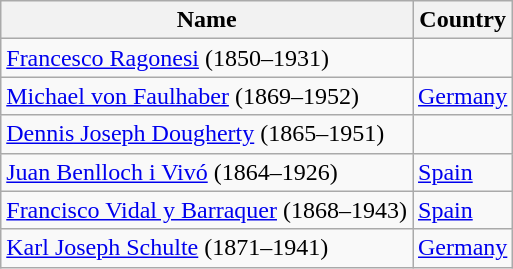<table class="wikitable sortable">
<tr>
<th>Name</th>
<th>Country</th>
</tr>
<tr>
<td><a href='#'>Francesco Ragonesi</a> (1850–1931)</td>
<td></td>
</tr>
<tr>
<td><a href='#'>Michael von Faulhaber</a> (1869–1952)</td>
<td> <a href='#'>Germany</a></td>
</tr>
<tr>
<td><a href='#'>Dennis Joseph Dougherty</a> (1865–1951)</td>
<td></td>
</tr>
<tr>
<td><a href='#'>Juan Benlloch i Vivó</a> (1864–1926)</td>
<td> <a href='#'>Spain</a></td>
</tr>
<tr>
<td><a href='#'>Francisco Vidal y Barraquer</a> (1868–1943)</td>
<td> <a href='#'>Spain</a></td>
</tr>
<tr>
<td><a href='#'>Karl Joseph Schulte</a> (1871–1941)</td>
<td> <a href='#'>Germany</a></td>
</tr>
</table>
